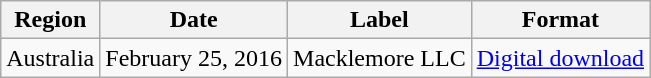<table class=wikitable>
<tr>
<th>Region</th>
<th>Date</th>
<th>Label</th>
<th>Format</th>
</tr>
<tr>
<td>Australia</td>
<td>February 25, 2016</td>
<td>Macklemore LLC</td>
<td><a href='#'>Digital download</a></td>
</tr>
</table>
